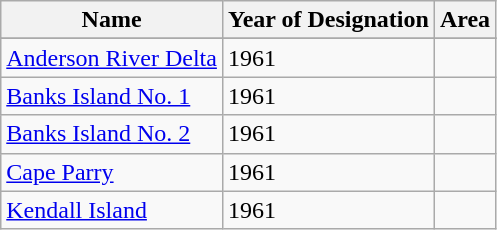<table class="wikitable sortable" margin:auto;">
<tr>
<th>Name</th>
<th>Year of Designation</th>
<th>Area</th>
</tr>
<tr>
</tr>
<tr>
<td><a href='#'>Anderson River Delta</a></td>
<td>1961</td>
<td align=right></td>
</tr>
<tr>
<td><a href='#'>Banks Island No. 1</a></td>
<td>1961</td>
<td align=right></td>
</tr>
<tr>
<td><a href='#'>Banks Island No. 2</a></td>
<td>1961</td>
<td align=right></td>
</tr>
<tr>
<td><a href='#'>Cape Parry</a></td>
<td>1961</td>
<td align=right></td>
</tr>
<tr>
<td><a href='#'>Kendall Island</a></td>
<td>1961</td>
<td align=right></td>
</tr>
</table>
